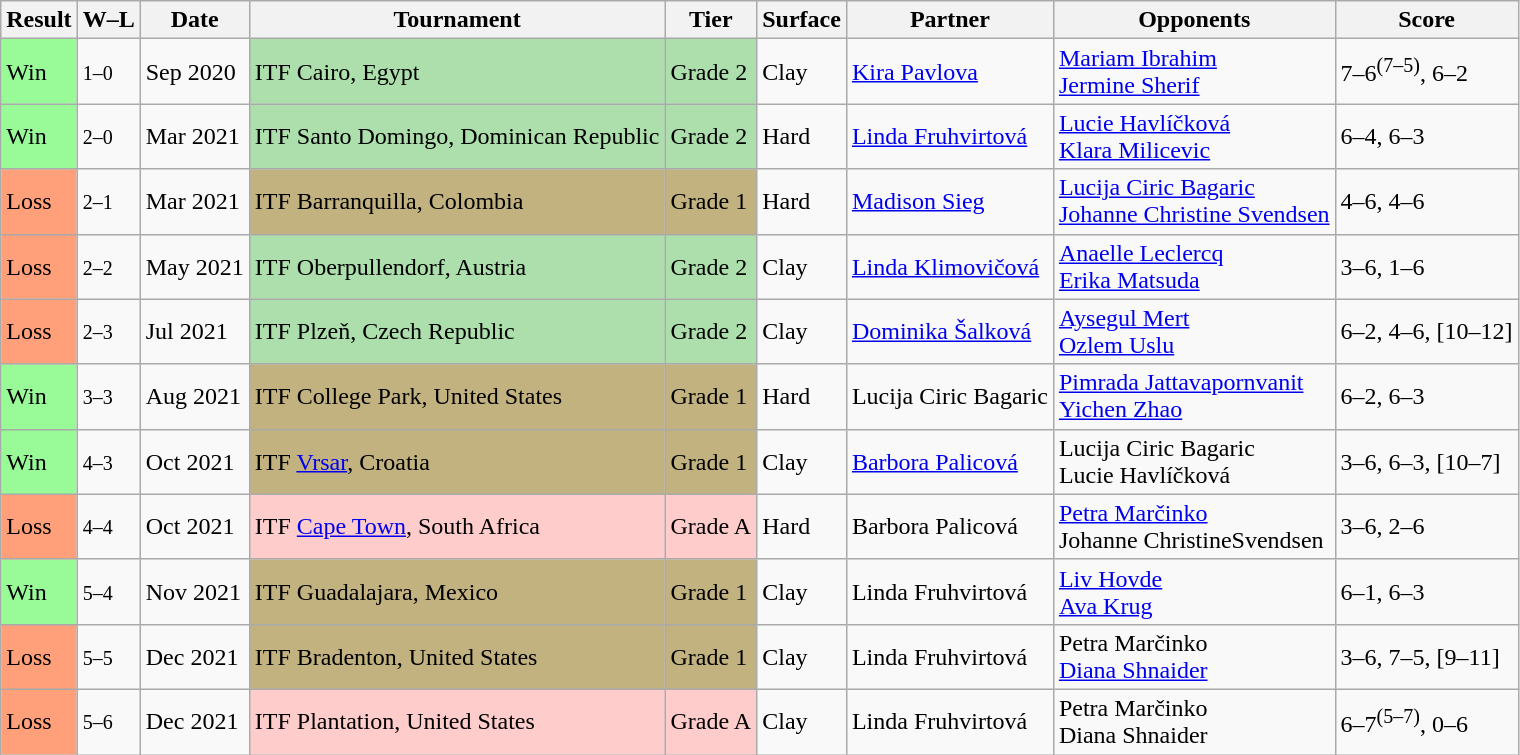<table class="sortable wikitable">
<tr>
<th>Result</th>
<th class="unsortable">W–L</th>
<th>Date</th>
<th>Tournament</th>
<th>Tier</th>
<th>Surface</th>
<th>Partner</th>
<th>Opponents</th>
<th class="unsortable">Score</th>
</tr>
<tr>
<td bgcolor=98FB98>Win</td>
<td><small>1–0</small></td>
<td>Sep 2020</td>
<td bgcolor=addfad>ITF Cairo, Egypt</td>
<td bgcolor=addfad>Grade 2</td>
<td>Clay</td>
<td> <a href='#'>Kira Pavlova</a></td>
<td> <a href='#'>Mariam Ibrahim</a> <br>  <a href='#'>Jermine Sherif</a></td>
<td>7–6<sup>(7–5)</sup>, 6–2</td>
</tr>
<tr>
<td bgcolor=98FB98>Win</td>
<td><small>2–0</small></td>
<td>Mar 2021</td>
<td bgcolor=addfad>ITF Santo Domingo, Dominican Republic</td>
<td bgcolor=addfad>Grade 2</td>
<td>Hard</td>
<td> <a href='#'>Linda Fruhvirtová</a></td>
<td> <a href='#'>Lucie Havlíčková</a> <br>  <a href='#'>Klara Milicevic</a></td>
<td>6–4, 6–3</td>
</tr>
<tr>
<td bgcolor=ffa07a>Loss</td>
<td><small>2–1</small></td>
<td>Mar 2021</td>
<td bgcolor=c2b280>ITF Barranquilla, Colombia</td>
<td bgcolor=c2b280>Grade 1</td>
<td>Hard</td>
<td> <a href='#'>Madison Sieg</a></td>
<td> <a href='#'>Lucija Ciric Bagaric</a> <br>  <a href='#'>Johanne Christine Svendsen</a></td>
<td>4–6, 4–6</td>
</tr>
<tr>
<td bgcolor=ffa07a>Loss</td>
<td><small>2–2</small></td>
<td>May 2021</td>
<td bgcolor=addfad>ITF Oberpullendorf, Austria</td>
<td bgcolor=addfad>Grade 2</td>
<td>Clay</td>
<td> <a href='#'>Linda Klimovičová</a></td>
<td> <a href='#'>Anaelle Leclercq</a> <br>  <a href='#'>Erika Matsuda</a></td>
<td>3–6, 1–6</td>
</tr>
<tr>
<td bgcolor=ffa07a>Loss</td>
<td><small>2–3</small></td>
<td>Jul 2021</td>
<td bgcolor=addfad>ITF Plzeň, Czech Republic</td>
<td bgcolor=addfad>Grade 2</td>
<td>Clay</td>
<td> <a href='#'>Dominika Šalková</a></td>
<td> <a href='#'>Aysegul Mert</a> <br>  <a href='#'>Ozlem Uslu</a></td>
<td>6–2, 4–6, [10–12]</td>
</tr>
<tr>
<td bgcolor=98FB98>Win</td>
<td><small>3–3</small></td>
<td>Aug 2021</td>
<td bgcolor=c2b280>ITF College Park, United States</td>
<td bgcolor=c2b280>Grade 1</td>
<td>Hard</td>
<td> Lucija Ciric Bagaric</td>
<td> <a href='#'>Pimrada Jattavapornvanit</a> <br>  <a href='#'>Yichen Zhao</a></td>
<td>6–2, 6–3</td>
</tr>
<tr>
<td bgcolor=98FB98>Win</td>
<td><small>4–3</small></td>
<td>Oct 2021</td>
<td bgcolor=c2b280>ITF <a href='#'>Vrsar</a>, Croatia</td>
<td bgcolor=c2b280>Grade 1</td>
<td>Clay</td>
<td> <a href='#'>Barbora Palicová</a></td>
<td> Lucija Ciric Bagaric <br>  Lucie Havlíčková</td>
<td>3–6, 6–3, [10–7]</td>
</tr>
<tr>
<td bgcolor=ffa07a>Loss</td>
<td><small>4–4</small></td>
<td>Oct 2021</td>
<td bgcolor=#fcc>ITF <a href='#'>Cape Town</a>, South Africa</td>
<td bgcolor=#fcc>Grade A</td>
<td>Hard</td>
<td> Barbora Palicová</td>
<td> <a href='#'>Petra Marčinko</a> <br>  Johanne ChristineSvendsen</td>
<td>3–6, 2–6</td>
</tr>
<tr>
<td bgcolor=98FB98>Win</td>
<td><small>5–4</small></td>
<td>Nov 2021</td>
<td bgcolor=c2b280>ITF Guadalajara, Mexico</td>
<td bgcolor=c2b280>Grade 1</td>
<td>Clay</td>
<td> Linda Fruhvirtová</td>
<td> <a href='#'>Liv Hovde</a> <br>  <a href='#'>Ava Krug</a></td>
<td>6–1, 6–3</td>
</tr>
<tr>
<td bgcolor=ffa07a>Loss</td>
<td><small>5–5</small></td>
<td>Dec 2021</td>
<td bgcolor=c2b280>ITF Bradenton, United States</td>
<td bgcolor=c2b280>Grade 1</td>
<td>Clay</td>
<td> Linda Fruhvirtová</td>
<td> Petra Marčinko  <br>  <a href='#'>Diana Shnaider</a></td>
<td>3–6, 7–5, [9–11]</td>
</tr>
<tr>
<td bgcolor=ffa07a>Loss</td>
<td><small>5–6</small></td>
<td>Dec 2021</td>
<td bgcolor=#fcc>ITF Plantation, United States</td>
<td bgcolor=#fcc>Grade A</td>
<td>Clay</td>
<td> Linda Fruhvirtová</td>
<td> Petra Marčinko  <br>  Diana Shnaider</td>
<td>6–7<sup>(5–7)</sup>, 0–6</td>
</tr>
</table>
